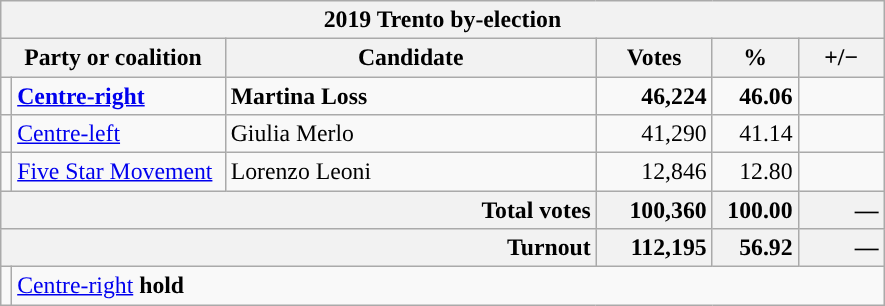<table class = "wikitable" style="font-size:99%;">
<tr>
<td colspan=6 style = "background-color:#F2F2F2; text-align:center;"><strong>2019 Trento by-election</strong></td>
</tr>
<tr>
<th colspan=2>Party or coalition</th>
<th>Candidate</th>
<th>Votes</th>
<th>%</th>
<th>+/−</th>
</tr>
<tr>
<td style="background-color:"></td>
<td style = "width: 135px;"><strong><a href='#'>Centre-right</a></strong></td>
<td style = "width: 240px;"><strong>Martina Loss</strong></td>
<td style = "width: 70px; text-align:right;"><strong>46,224</strong></td>
<td style = "width: 50px; text-align:right;"><strong>46.06</strong></td>
<td style = "width: 50px; text-align:right;"></td>
</tr>
<tr>
<td style="background-color:"></td>
<td><a href='#'>Centre-left</a></td>
<td>Giulia Merlo</td>
<td style = "text-align:right;">41,290</td>
<td style = "text-align:right;">41.14</td>
<td style = "text-align:right;"></td>
</tr>
<tr>
<td style="background-color:"></td>
<td><a href='#'>Five Star Movement</a></td>
<td>Lorenzo Leoni</td>
<td style = "text-align:right;">12,846</td>
<td style = "text-align:right;">12.80</td>
<td style = "text-align:right;"></td>
</tr>
<tr>
<td colspan=3 style = "background-color:#F2F2F2; text-align:right;"><strong>Total votes</strong></td>
<td style = "background-color:#F2F2F2; text-align:right;"><strong>100,360</strong></td>
<td style = "background-color:#F2F2F2; text-align:right;"><strong>100.00</strong></td>
<td style = "background-color:#F2F2F2; text-align:right;"><strong>—</strong></td>
</tr>
<tr>
<td colspan=3 style = "background-color:#F2F2F2; text-align:right;"><strong>Turnout</strong></td>
<td style = "background-color:#F2F2F2; text-align:right;"><strong>112,195</strong></td>
<td style = "background-color:#F2F2F2; text-align:right;"><strong>56.92</strong></td>
<td style = "background-color:#F2F2F2; text-align:right;"><strong>—</strong></td>
</tr>
<tr>
<td style="background-color:"></td>
<td colspan=5 style = "text-align:left;"><a href='#'>Centre-right</a> <strong>hold</strong></td>
</tr>
</table>
